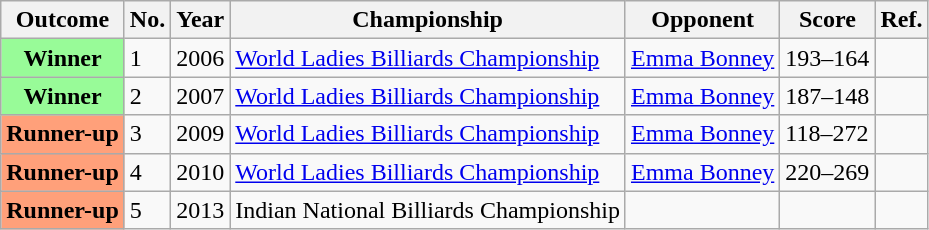<table class="wikitable">
<tr>
<th>Outcome</th>
<th>No.</th>
<th>Year</th>
<th>Championship</th>
<th>Opponent</th>
<th>Score</th>
<th>Ref.</th>
</tr>
<tr>
<th scope="row" style="background:#98FB98">Winner</th>
<td>1</td>
<td>2006</td>
<td><a href='#'>World Ladies Billiards Championship</a></td>
<td><a href='#'>Emma Bonney</a></td>
<td>193–164</td>
<td></td>
</tr>
<tr>
<th scope="row" style="background:#98FB98">Winner</th>
<td>2</td>
<td>2007</td>
<td><a href='#'>World Ladies Billiards Championship</a></td>
<td><a href='#'>Emma Bonney</a></td>
<td>187–148</td>
<td></td>
</tr>
<tr>
<th scope="row" style="background:#ffa07a;">Runner-up</th>
<td>3</td>
<td>2009</td>
<td><a href='#'>World Ladies Billiards Championship</a></td>
<td><a href='#'>Emma Bonney</a></td>
<td>118–272</td>
<td></td>
</tr>
<tr>
<th scope="row" style="background:#ffa07a;">Runner-up</th>
<td>4</td>
<td>2010</td>
<td><a href='#'>World Ladies Billiards Championship</a></td>
<td><a href='#'>Emma Bonney</a></td>
<td>220–269</td>
<td></td>
</tr>
<tr>
<th scope="row" style="background:#ffa07a;">Runner-up</th>
<td>5</td>
<td>2013</td>
<td>Indian National Billiards Championship</td>
<td></td>
<td></td>
<td></td>
</tr>
</table>
